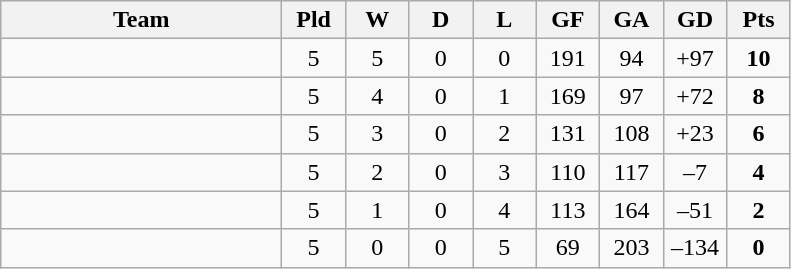<table class="wikitable" style="text-align: center;">
<tr>
<th width="180">Team</th>
<th width="35">Pld</th>
<th width="35">W</th>
<th width="35">D</th>
<th width="35">L</th>
<th width="35">GF</th>
<th width="35">GA</th>
<th width="35">GD</th>
<th width="35">Pts</th>
</tr>
<tr>
<td align="left"></td>
<td>5</td>
<td>5</td>
<td>0</td>
<td>0</td>
<td>191</td>
<td>94</td>
<td>+97</td>
<td><strong>10</strong></td>
</tr>
<tr>
<td align="left"></td>
<td>5</td>
<td>4</td>
<td>0</td>
<td>1</td>
<td>169</td>
<td>97</td>
<td>+72</td>
<td><strong>8</strong></td>
</tr>
<tr>
<td align="left"></td>
<td>5</td>
<td>3</td>
<td>0</td>
<td>2</td>
<td>131</td>
<td>108</td>
<td>+23</td>
<td><strong>6</strong></td>
</tr>
<tr>
<td align="left"></td>
<td>5</td>
<td>2</td>
<td>0</td>
<td>3</td>
<td>110</td>
<td>117</td>
<td>–7</td>
<td><strong>4</strong></td>
</tr>
<tr>
<td align="left"></td>
<td>5</td>
<td>1</td>
<td>0</td>
<td>4</td>
<td>113</td>
<td>164</td>
<td>–51</td>
<td><strong>2</strong></td>
</tr>
<tr>
<td align="left"></td>
<td>5</td>
<td>0</td>
<td>0</td>
<td>5</td>
<td>69</td>
<td>203</td>
<td>–134</td>
<td><strong>0</strong></td>
</tr>
</table>
